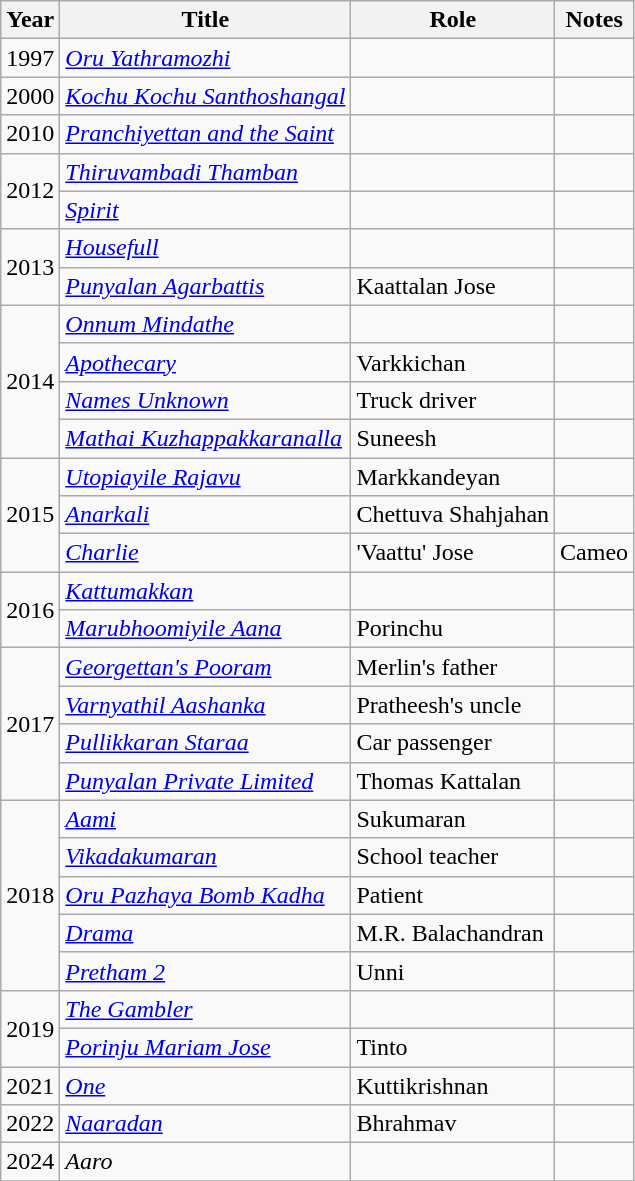<table class="wikitable sortable">
<tr>
<th>Year</th>
<th>Title</th>
<th>Role</th>
<th class="unsortable">Notes</th>
</tr>
<tr>
<td>1997</td>
<td><em><a href='#'>Oru Yathramozhi</a></em></td>
<td></td>
<td></td>
</tr>
<tr>
<td>2000</td>
<td><em><a href='#'>Kochu Kochu Santhoshangal</a></em></td>
<td></td>
<td></td>
</tr>
<tr>
<td>2010</td>
<td><em><a href='#'>Pranchiyettan and the Saint</a></em></td>
<td></td>
<td></td>
</tr>
<tr>
<td rowspan=2>2012</td>
<td><em><a href='#'>Thiruvambadi Thamban</a></em></td>
<td></td>
<td></td>
</tr>
<tr>
<td><em><a href='#'>Spirit</a></em></td>
<td></td>
<td></td>
</tr>
<tr>
<td rowspan=2>2013</td>
<td><em><a href='#'>Housefull</a></em></td>
<td></td>
<td></td>
</tr>
<tr>
<td><em><a href='#'>Punyalan Agarbattis</a></em></td>
<td>Kaattalan Jose</td>
<td></td>
</tr>
<tr>
<td rowspan=4>2014</td>
<td><em><a href='#'>Onnum Mindathe</a></em></td>
<td></td>
<td></td>
</tr>
<tr>
<td><em><a href='#'>Apothecary</a></em></td>
<td>Varkkichan</td>
<td></td>
</tr>
<tr>
<td><em><a href='#'>Names Unknown</a></em></td>
<td>Truck driver</td>
<td></td>
</tr>
<tr>
<td><em><a href='#'>Mathai Kuzhappakkaranalla</a></em></td>
<td>Suneesh</td>
<td></td>
</tr>
<tr>
<td rowspan=3>2015</td>
<td><em><a href='#'>Utopiayile Rajavu</a></em></td>
<td>Markkandeyan</td>
<td></td>
</tr>
<tr>
<td><em><a href='#'>Anarkali</a></em></td>
<td>Chettuva Shahjahan</td>
<td></td>
</tr>
<tr>
<td><em><a href='#'>Charlie</a></em> </td>
<td>'Vaattu' Jose</td>
<td>Cameo</td>
</tr>
<tr>
<td rowspan=2>2016</td>
<td><em><a href='#'>Kattumakkan</a></em></td>
<td></td>
<td></td>
</tr>
<tr>
<td><em><a href='#'>Marubhoomiyile Aana</a></em></td>
<td>Porinchu</td>
<td></td>
</tr>
<tr>
<td rowspan=4>2017</td>
<td><em><a href='#'>Georgettan's Pooram</a></em></td>
<td>Merlin's father</td>
<td></td>
</tr>
<tr>
<td><em><a href='#'>Varnyathil Aashanka</a></em></td>
<td>Pratheesh's uncle</td>
<td></td>
</tr>
<tr>
<td><em><a href='#'>Pullikkaran Staraa</a></em></td>
<td>Car passenger</td>
<td></td>
</tr>
<tr>
<td><em><a href='#'>Punyalan Private Limited</a></em></td>
<td>Thomas Kattalan</td>
<td></td>
</tr>
<tr>
<td rowspan=5>2018</td>
<td><em><a href='#'>Aami</a></em></td>
<td>Sukumaran</td>
<td></td>
</tr>
<tr>
<td><em><a href='#'>Vikadakumaran</a></em></td>
<td>School teacher</td>
<td></td>
</tr>
<tr>
<td><em><a href='#'>Oru Pazhaya Bomb Kadha</a></em></td>
<td>Patient</td>
<td></td>
</tr>
<tr>
<td><em><a href='#'>Drama</a></em></td>
<td>M.R. Balachandran</td>
<td></td>
</tr>
<tr>
<td><em><a href='#'>Pretham 2</a></em></td>
<td>Unni</td>
<td></td>
</tr>
<tr>
<td rowspan=2>2019</td>
<td><em><a href='#'>The Gambler</a></em></td>
<td></td>
<td></td>
</tr>
<tr>
<td><em><a href='#'>Porinju Mariam Jose</a></em></td>
<td>Tinto</td>
<td></td>
</tr>
<tr>
<td>2021</td>
<td><em><a href='#'>One</a></em></td>
<td>Kuttikrishnan</td>
<td></td>
</tr>
<tr>
<td>2022</td>
<td><em><a href='#'>Naaradan</a></em></td>
<td>Bhrahmav</td>
<td></td>
</tr>
<tr>
<td>2024</td>
<td><em>Aaro</em></td>
<td></td>
<td></td>
</tr>
<tr>
</tr>
</table>
